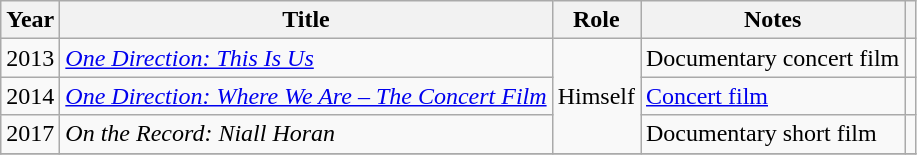<table class="wikitable">
<tr>
<th scope="col">Year</th>
<th scope="col">Title</th>
<th scope="col">Role</th>
<th scope="col">Notes</th>
<th></th>
</tr>
<tr>
<td>2013</td>
<td><em><a href='#'>One Direction: This Is Us</a></em></td>
<td rowspan="3">Himself</td>
<td>Documentary concert film</td>
<td></td>
</tr>
<tr>
<td>2014</td>
<td><em><a href='#'>One Direction: Where We Are – The Concert Film</a></em></td>
<td><a href='#'>Concert film</a></td>
<td></td>
</tr>
<tr>
<td>2017</td>
<td><em>On the Record: Niall Horan</em></td>
<td>Documentary short film</td>
<td></td>
</tr>
<tr>
</tr>
</table>
